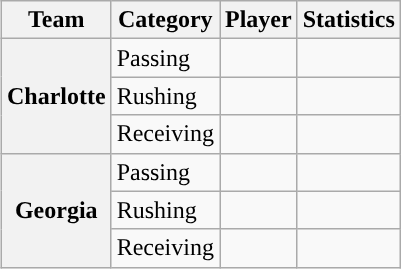<table class="wikitable" style="float:right">
<tr>
<th>Team</th>
<th>Category</th>
<th>Player</th>
<th>Statistics</th>
</tr>
<tr>
<th rowspan=3>Charlotte</th>
<td>Passing</td>
<td></td>
<td></td>
</tr>
<tr>
<td>Rushing</td>
<td></td>
<td></td>
</tr>
<tr>
<td>Receiving</td>
<td></td>
<td></td>
</tr>
<tr>
<th rowspan=3>Georgia</th>
<td>Passing</td>
<td></td>
<td></td>
</tr>
<tr>
<td>Rushing</td>
<td></td>
<td></td>
</tr>
<tr>
<td>Receiving</td>
<td></td>
<td></td>
</tr>
</table>
